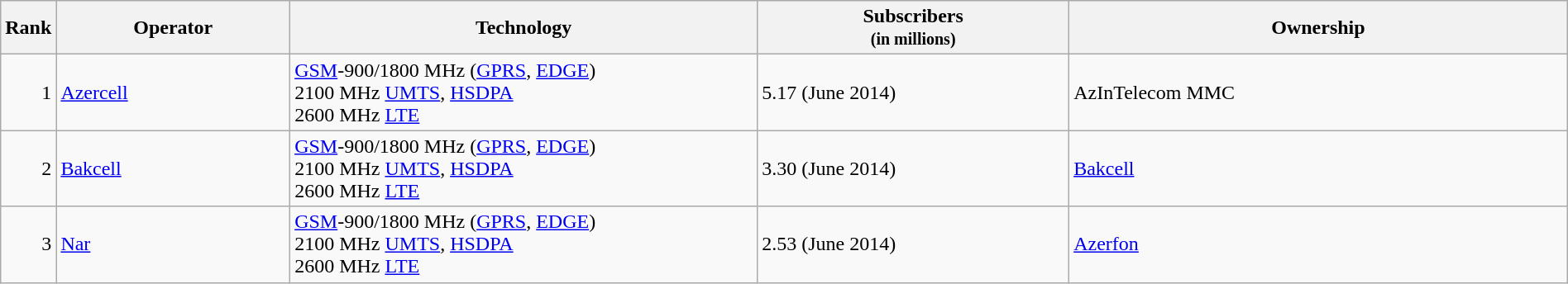<table class="wikitable" style="width:100%;">
<tr>
<th style="width:3%;">Rank</th>
<th style="width:15%;">Operator</th>
<th style="width:30%;">Technology</th>
<th style="width:20%;">Subscribers<br><small>(in millions)</small></th>
<th style="width:32%;">Ownership</th>
</tr>
<tr>
<td align=right>1</td>
<td><a href='#'>Azercell</a></td>
<td><a href='#'>GSM</a>-900/1800 MHz (<a href='#'>GPRS</a>, <a href='#'>EDGE</a>)<br>2100 MHz <a href='#'>UMTS</a>, <a href='#'>HSDPA</a><br>2600 MHz <a href='#'>LTE</a></td>
<td>5.17 (June 2014)</td>
<td>AzInTelecom MMC</td>
</tr>
<tr>
<td align=right>2</td>
<td><a href='#'>Bakcell</a></td>
<td><a href='#'>GSM</a>-900/1800 MHz (<a href='#'>GPRS</a>, <a href='#'>EDGE</a>)<br>2100 MHz <a href='#'>UMTS</a>, <a href='#'>HSDPA</a><br>2600 MHz <a href='#'>LTE</a></td>
<td>3.30 (June 2014)</td>
<td><a href='#'>Bakcell</a></td>
</tr>
<tr>
<td align=right>3</td>
<td><a href='#'>Nar</a></td>
<td><a href='#'>GSM</a>-900/1800 MHz (<a href='#'>GPRS</a>, <a href='#'>EDGE</a>)<br>2100 MHz <a href='#'>UMTS</a>, <a href='#'>HSDPA</a><br>2600 MHz <a href='#'>LTE</a></td>
<td>2.53 (June 2014)</td>
<td><a href='#'>Azerfon</a></td>
</tr>
</table>
